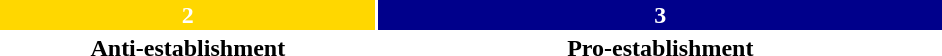<table style="width:50%; text-align:center;">
<tr style="color:white;">
<td style="background:gold; width:40%;"><strong>2</strong></td>
<td style="background:darkblue; width:60%;"><strong>3</strong></td>
</tr>
<tr>
<td><span><strong>Anti-establishment</strong></span></td>
<td><span><strong>Pro-establishment</strong></span></td>
</tr>
</table>
